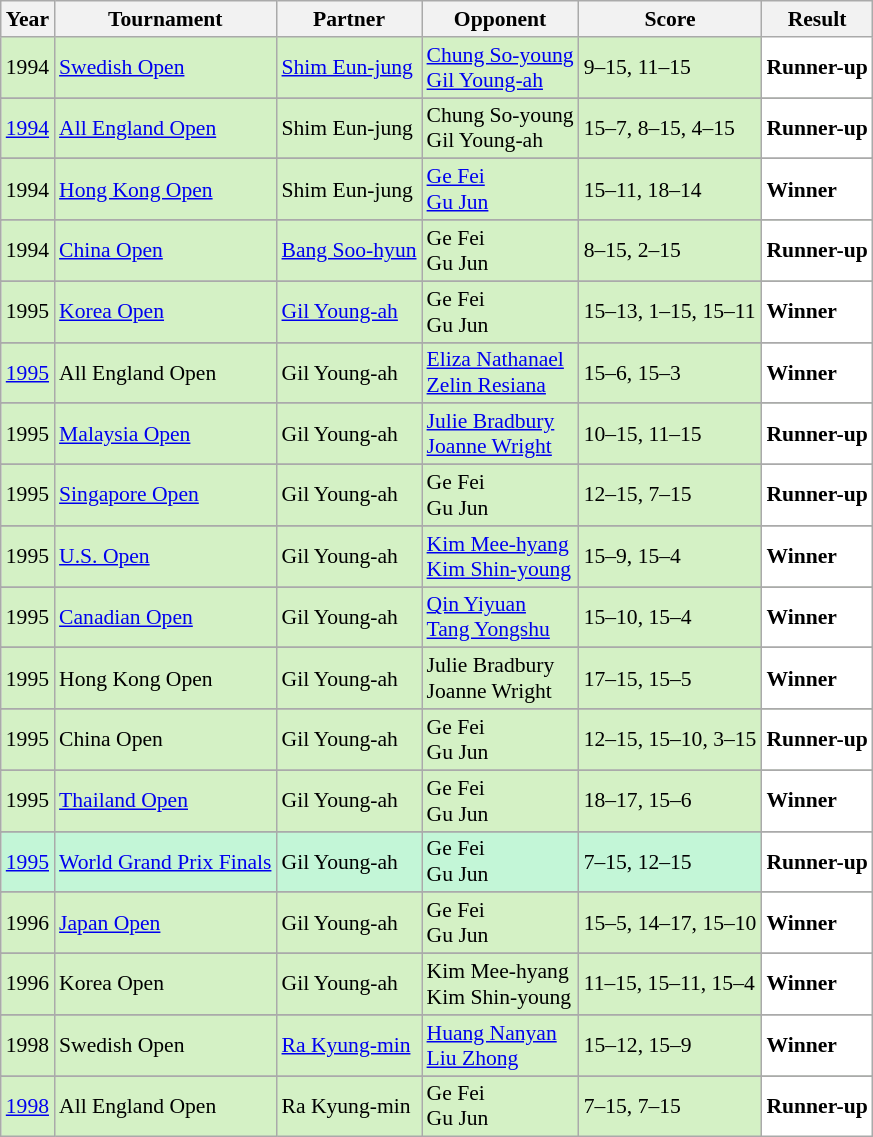<table class="sortable wikitable" style="font-size: 90%;">
<tr>
<th>Year</th>
<th>Tournament</th>
<th>Partner</th>
<th>Opponent</th>
<th>Score</th>
<th>Result</th>
</tr>
<tr style="background:#D4F1C5">
<td align="center">1994</td>
<td align="left"><a href='#'>Swedish Open</a></td>
<td align="left"> <a href='#'>Shim Eun-jung</a></td>
<td align="left"> <a href='#'>Chung So-young</a> <br>  <a href='#'>Gil Young-ah</a></td>
<td align="left">9–15, 11–15</td>
<td style="text-align:left; background:white"> <strong>Runner-up</strong></td>
</tr>
<tr>
</tr>
<tr style="background:#D4F1C5">
<td align="center"><a href='#'>1994</a></td>
<td align="left"><a href='#'>All England Open</a></td>
<td align="left"> Shim Eun-jung</td>
<td align="left"> Chung So-young <br>  Gil Young-ah</td>
<td align="left">15–7, 8–15, 4–15</td>
<td style="text-align:left; background:white"> <strong>Runner-up</strong></td>
</tr>
<tr>
</tr>
<tr style="background:#D4F1C5">
<td align="center">1994</td>
<td align="left"><a href='#'>Hong Kong Open</a></td>
<td align="left"> Shim Eun-jung</td>
<td align="left"> <a href='#'>Ge Fei</a> <br>  <a href='#'>Gu Jun</a></td>
<td align="left">15–11, 18–14</td>
<td style="text-align:left; background:white"> <strong>Winner</strong></td>
</tr>
<tr>
</tr>
<tr style="background:#D4F1C5">
<td align="center">1994</td>
<td align="left"><a href='#'>China Open</a></td>
<td align="left"> <a href='#'>Bang Soo-hyun</a></td>
<td align="left"> Ge Fei <br>  Gu Jun</td>
<td align="left">8–15, 2–15</td>
<td style="text-align:left; background:white"> <strong>Runner-up</strong></td>
</tr>
<tr>
</tr>
<tr style="background:#D4F1C5">
<td align="center">1995</td>
<td align="left"><a href='#'>Korea Open</a></td>
<td align="left"> <a href='#'>Gil Young-ah</a></td>
<td align="left"> Ge Fei <br>  Gu Jun</td>
<td align="left">15–13, 1–15, 15–11</td>
<td style="text-align:left; background:white"> <strong>Winner</strong></td>
</tr>
<tr>
</tr>
<tr style="background:#D4F1C5">
<td align="center"><a href='#'>1995</a></td>
<td align="left">All England Open</td>
<td align="left"> Gil Young-ah</td>
<td align="left"> <a href='#'>Eliza Nathanael</a> <br>  <a href='#'>Zelin Resiana</a></td>
<td align="left">15–6, 15–3</td>
<td style="text-align:left; background:white"> <strong>Winner</strong></td>
</tr>
<tr>
</tr>
<tr style="background:#D4F1C5">
<td align="center">1995</td>
<td align="left"><a href='#'>Malaysia Open</a></td>
<td align="left"> Gil Young-ah</td>
<td align="left"> <a href='#'>Julie Bradbury</a> <br>  <a href='#'>Joanne Wright</a></td>
<td align="left">10–15, 11–15</td>
<td style="text-align:left; background:white"> <strong>Runner-up</strong></td>
</tr>
<tr>
</tr>
<tr style="background:#D4F1C5">
<td align="center">1995</td>
<td align="left"><a href='#'>Singapore Open</a></td>
<td align="left"> Gil Young-ah</td>
<td align="left"> Ge Fei <br>  Gu Jun</td>
<td align="left">12–15, 7–15</td>
<td style="text-align:left; background:white"> <strong>Runner-up</strong></td>
</tr>
<tr>
</tr>
<tr style="background:#D4F1C5">
<td align="center">1995</td>
<td align="left"><a href='#'>U.S. Open</a></td>
<td align="left"> Gil Young-ah</td>
<td align="left"> <a href='#'>Kim Mee-hyang</a> <br>  <a href='#'>Kim Shin-young</a></td>
<td align="left">15–9, 15–4</td>
<td style="text-align:left; background:white"> <strong>Winner</strong></td>
</tr>
<tr>
</tr>
<tr style="background:#D4F1C5">
<td align="center">1995</td>
<td align="left"><a href='#'>Canadian Open</a></td>
<td align="left"> Gil Young-ah</td>
<td align="left"> <a href='#'>Qin Yiyuan</a> <br>  <a href='#'>Tang Yongshu</a></td>
<td align="left">15–10, 15–4</td>
<td style="text-align:left; background:white"> <strong>Winner</strong></td>
</tr>
<tr>
</tr>
<tr style="background:#D4F1C5">
<td align="center">1995</td>
<td align="left">Hong Kong Open</td>
<td align="left"> Gil Young-ah</td>
<td align="left"> Julie Bradbury <br>  Joanne Wright</td>
<td align="left">17–15, 15–5</td>
<td style="text-align:left; background:white"> <strong>Winner</strong></td>
</tr>
<tr>
</tr>
<tr style="background:#D4F1C5">
<td align="center">1995</td>
<td align="left">China Open</td>
<td align="left"> Gil Young-ah</td>
<td align="left"> Ge Fei <br>  Gu Jun</td>
<td align="left">12–15, 15–10, 3–15</td>
<td style="text-align:left; background:white"> <strong>Runner-up</strong></td>
</tr>
<tr>
</tr>
<tr style="background:#D4F1C5">
<td align="center">1995</td>
<td align="left"><a href='#'>Thailand Open</a></td>
<td align="left"> Gil Young-ah</td>
<td align="left"> Ge Fei <br>  Gu Jun</td>
<td align="left">18–17, 15–6</td>
<td style="text-align:left; background:white"> <strong>Winner</strong></td>
</tr>
<tr>
</tr>
<tr style="background:#C3F6D7">
<td align="center"><a href='#'>1995</a></td>
<td align="left"><a href='#'>World Grand Prix Finals</a></td>
<td align="left"> Gil Young-ah</td>
<td align="left"> Ge Fei <br>  Gu Jun</td>
<td align="left">7–15, 12–15</td>
<td style="text-align:left; background:white"> <strong>Runner-up</strong></td>
</tr>
<tr>
</tr>
<tr style="background:#D4F1C5">
<td align="center">1996</td>
<td align="left"><a href='#'>Japan Open</a></td>
<td align="left"> Gil Young-ah</td>
<td align="left"> Ge Fei <br>  Gu Jun</td>
<td align="left">15–5, 14–17, 15–10</td>
<td style="text-align:left; background:white"> <strong>Winner</strong></td>
</tr>
<tr>
</tr>
<tr style="background:#D4F1C5">
<td align="center">1996</td>
<td align="left">Korea Open</td>
<td align="left"> Gil Young-ah</td>
<td align="left"> Kim Mee-hyang <br>  Kim Shin-young</td>
<td align="left">11–15, 15–11, 15–4</td>
<td style="text-align:left; background:white"> <strong>Winner</strong></td>
</tr>
<tr>
</tr>
<tr style="background:#D4F1C5">
<td align="center">1998</td>
<td align="left">Swedish Open</td>
<td align="left"> <a href='#'>Ra Kyung-min</a></td>
<td align="left"> <a href='#'>Huang Nanyan</a> <br>  <a href='#'>Liu Zhong</a></td>
<td align="left">15–12, 15–9</td>
<td style="text-align:left; background:white"> <strong>Winner</strong></td>
</tr>
<tr>
</tr>
<tr style="background:#D4F1C5">
<td align="center"><a href='#'>1998</a></td>
<td align="left">All England Open</td>
<td align="left"> Ra Kyung-min</td>
<td align="left"> Ge Fei <br>  Gu Jun</td>
<td align="left">7–15, 7–15</td>
<td style="text-align:left; background:white"> <strong>Runner-up</strong></td>
</tr>
</table>
